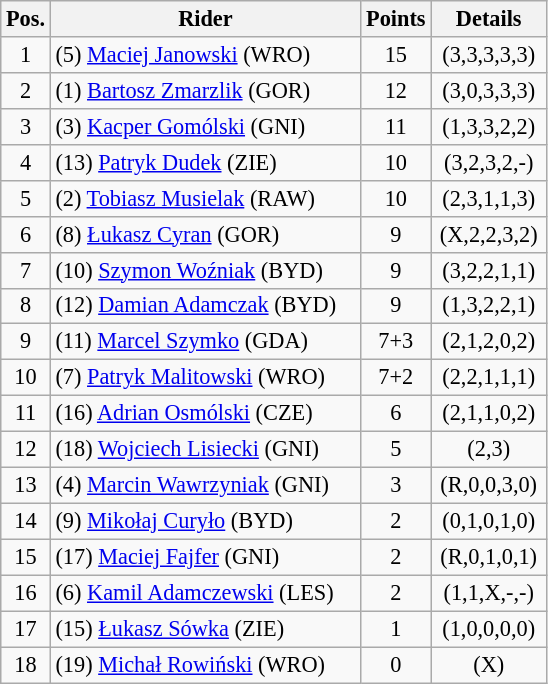<table class=wikitable style="font-size:93%;">
<tr>
<th width=25px>Pos.</th>
<th width=200px>Rider</th>
<th width=40px>Points</th>
<th width=70px>Details</th>
</tr>
<tr align=center >
<td>1</td>
<td align=left>(5) <a href='#'>Maciej Janowski</a> (WRO)</td>
<td>15</td>
<td>(3,3,3,3,3)</td>
</tr>
<tr align=center >
<td>2</td>
<td align=left>(1) <a href='#'>Bartosz Zmarzlik</a> (GOR)</td>
<td>12</td>
<td>(3,0,3,3,3)</td>
</tr>
<tr align=center >
<td>3</td>
<td align=left>(3) <a href='#'>Kacper Gomólski</a> (GNI)</td>
<td>11</td>
<td>(1,3,3,2,2)</td>
</tr>
<tr align=center >
<td>4</td>
<td align=left>(13) <a href='#'>Patryk Dudek</a> (ZIE)</td>
<td>10</td>
<td>(3,2,3,2,-)</td>
</tr>
<tr align=center >
<td>5</td>
<td align=left>(2) <a href='#'>Tobiasz Musielak</a> (RAW)</td>
<td>10</td>
<td>(2,3,1,1,3)</td>
</tr>
<tr align=center >
<td>6</td>
<td align=left>(8) <a href='#'>Łukasz Cyran</a> (GOR)</td>
<td>9</td>
<td>(X,2,2,3,2)</td>
</tr>
<tr align=center >
<td>7</td>
<td align=left>(10) <a href='#'>Szymon Woźniak</a> (BYD)</td>
<td>9</td>
<td>(3,2,2,1,1)</td>
</tr>
<tr align=center>
<td>8</td>
<td align=left >(12) <a href='#'>Damian Adamczak</a> (BYD)</td>
<td>9</td>
<td>(1,3,2,2,1)</td>
</tr>
<tr align=center >
<td>9</td>
<td align=left>(11) <a href='#'>Marcel Szymko</a> (GDA)</td>
<td>7+3</td>
<td>(2,1,2,0,2)</td>
</tr>
<tr align=center>
<td>10</td>
<td align=left>(7) <a href='#'>Patryk Malitowski</a> (WRO)</td>
<td>7+2</td>
<td>(2,2,1,1,1)</td>
</tr>
<tr align=center>
<td>11</td>
<td align=left>(16) <a href='#'>Adrian Osmólski</a> (CZE)</td>
<td>6</td>
<td>(2,1,1,0,2)</td>
</tr>
<tr align=center>
<td>12</td>
<td align=left>(18) <a href='#'>Wojciech Lisiecki</a> (GNI)</td>
<td>5</td>
<td>(2,3)</td>
</tr>
<tr align=center>
<td>13</td>
<td align=left>(4) <a href='#'>Marcin Wawrzyniak</a> (GNI)</td>
<td>3</td>
<td>(R,0,0,3,0)</td>
</tr>
<tr align=center>
<td>14</td>
<td align=left>(9) <a href='#'>Mikołaj Curyło</a> (BYD)</td>
<td>2</td>
<td>(0,1,0,1,0)</td>
</tr>
<tr align=center>
<td>15</td>
<td align=left>(17) <a href='#'>Maciej Fajfer</a> (GNI)</td>
<td>2</td>
<td>(R,0,1,0,1)</td>
</tr>
<tr align=center>
<td>16</td>
<td align=left>(6) <a href='#'>Kamil Adamczewski</a> (LES)</td>
<td>2</td>
<td>(1,1,X,-,-)</td>
</tr>
<tr align=center>
<td>17</td>
<td align=left>(15) <a href='#'>Łukasz Sówka</a> (ZIE)</td>
<td>1</td>
<td>(1,0,0,0,0)</td>
</tr>
<tr align=center>
<td>18</td>
<td align=left>(19) <a href='#'>Michał Rowiński</a> (WRO)</td>
<td>0</td>
<td>(X)</td>
</tr>
</table>
